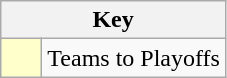<table class="wikitable" style="text-align: center;">
<tr>
<th colspan=2>Key</th>
</tr>
<tr>
<td style="background:#ffffcc; width:20px;"></td>
<td align=left>Teams to Playoffs</td>
</tr>
</table>
